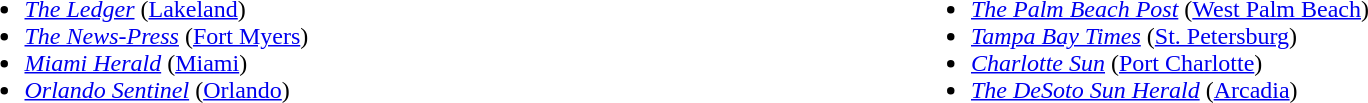<table width="100%" style="clear:both">
<tr>
<td style="width:50%; vertical-align:top"><br><ul><li><em><a href='#'>The Ledger</a></em> (<a href='#'>Lakeland</a>)</li><li><em><a href='#'>The News-Press</a></em> (<a href='#'>Fort Myers</a>)</li><li><em><a href='#'>Miami Herald</a></em> (<a href='#'>Miami</a>)</li><li><em><a href='#'>Orlando Sentinel</a></em> (<a href='#'>Orlando</a>)</li></ul></td>
<td style="width:50%; vertical-align:top"><br><ul><li><em><a href='#'>The Palm Beach Post</a></em> (<a href='#'>West Palm Beach</a>)</li><li><em><a href='#'>Tampa Bay Times</a></em> (<a href='#'>St. Petersburg</a>)</li><li><em><a href='#'>Charlotte Sun</a></em> (<a href='#'>Port Charlotte</a>)</li><li><em><a href='#'>The DeSoto Sun Herald</a></em> (<a href='#'>Arcadia</a>)</li></ul></td>
</tr>
</table>
